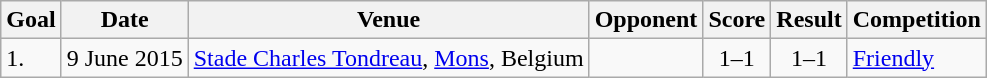<table class="wikitable plainrowheaders sortable">
<tr>
<th>Goal</th>
<th>Date</th>
<th>Venue</th>
<th>Opponent</th>
<th>Score</th>
<th>Result</th>
<th>Competition</th>
</tr>
<tr>
<td>1.</td>
<td>9 June 2015</td>
<td><a href='#'>Stade Charles Tondreau</a>, <a href='#'>Mons</a>, Belgium</td>
<td></td>
<td align=center>1–1</td>
<td align=center>1–1</td>
<td><a href='#'>Friendly</a></td>
</tr>
</table>
